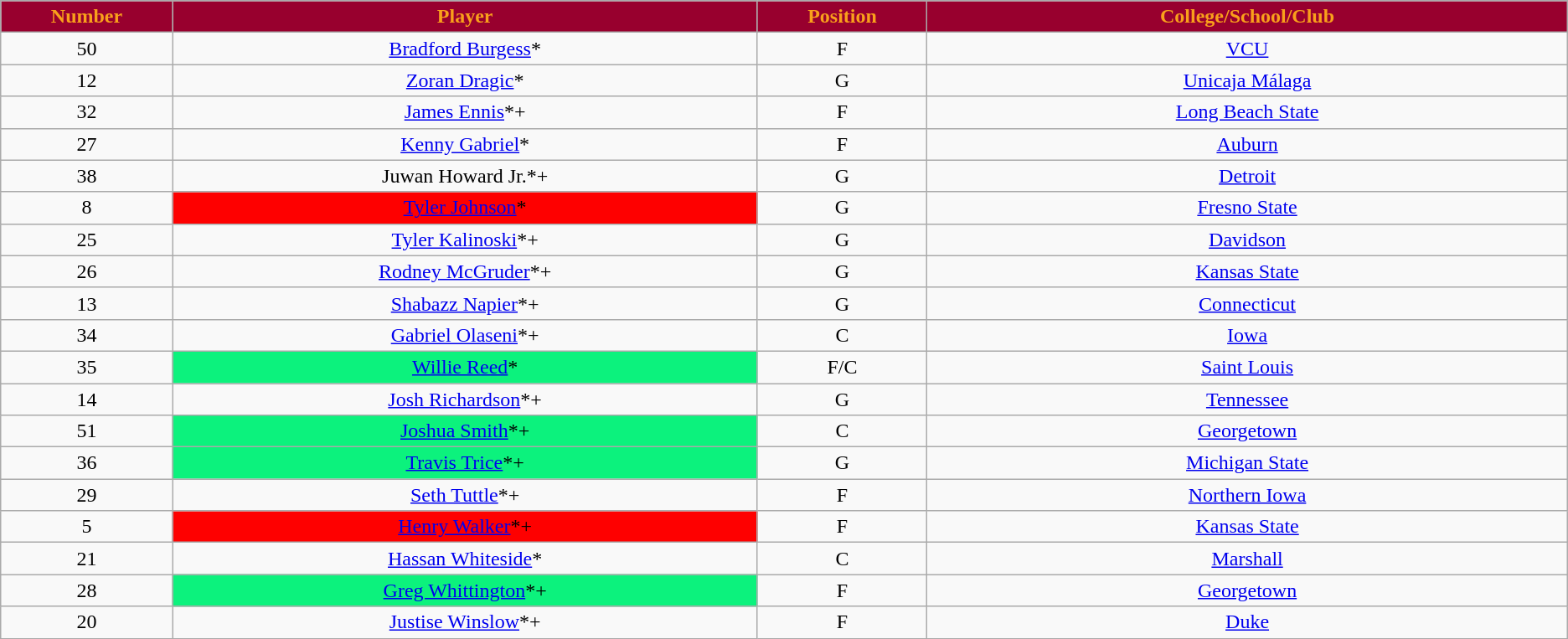<table class="wikitable sortable sortable">
<tr>
<th style="background:#98002E; color:#F9A01B" width="1%">Number</th>
<th style="background:#98002E; color:#F9A01B" width="5%">Player</th>
<th style="background:#98002E; color:#F9A01B" width="1%">Position</th>
<th style="background:#98002E; color:#F9A01B" width="5%">College/School/Club</th>
</tr>
<tr style="text-align: center">
<td>50</td>
<td><a href='#'>Bradford Burgess</a>*</td>
<td>F</td>
<td><a href='#'>VCU</a></td>
</tr>
<tr style="text-align: center">
<td>12</td>
<td><a href='#'>Zoran Dragic</a>*</td>
<td>G</td>
<td><a href='#'>Unicaja Málaga</a></td>
</tr>
<tr style="text-align: center">
<td>32</td>
<td><a href='#'>James Ennis</a>*+</td>
<td>F</td>
<td><a href='#'>Long Beach State</a></td>
</tr>
<tr style="text-align: center">
<td>27</td>
<td><a href='#'>Kenny Gabriel</a>*</td>
<td>F</td>
<td><a href='#'>Auburn</a></td>
</tr>
<tr style="text-align: center">
<td>38</td>
<td>Juwan Howard Jr.*+</td>
<td>G</td>
<td><a href='#'>Detroit</a></td>
</tr>
<tr style="text-align: center">
<td>8</td>
<td bgcolor="#FE000"><a href='#'>Tyler Johnson</a>*</td>
<td>G</td>
<td><a href='#'>Fresno State</a></td>
</tr>
<tr style="text-align: center">
<td>25</td>
<td><a href='#'>Tyler Kalinoski</a>*+</td>
<td>G</td>
<td><a href='#'>Davidson</a></td>
</tr>
<tr style="text-align: center">
<td>26</td>
<td><a href='#'>Rodney McGruder</a>*+</td>
<td>G</td>
<td><a href='#'>Kansas State</a></td>
</tr>
<tr style="text-align: center">
<td>13</td>
<td><a href='#'>Shabazz Napier</a>*+</td>
<td>G</td>
<td><a href='#'>Connecticut</a></td>
</tr>
<tr style="text-align: center">
<td>34</td>
<td><a href='#'>Gabriel Olaseni</a>*+</td>
<td>C</td>
<td><a href='#'>Iowa</a></td>
</tr>
<tr style="text-align: center">
<td>35</td>
<td bgcolor="#0CF27D"><a href='#'>Willie Reed</a>*</td>
<td>F/C</td>
<td><a href='#'>Saint Louis</a></td>
</tr>
<tr style="text-align: center">
<td>14</td>
<td><a href='#'>Josh Richardson</a>*+</td>
<td>G</td>
<td><a href='#'>Tennessee</a></td>
</tr>
<tr style="text-align: center">
<td>51</td>
<td bgcolor="#0CF27D"><a href='#'>Joshua Smith</a>*+</td>
<td>C</td>
<td><a href='#'>Georgetown</a></td>
</tr>
<tr style="text-align: center">
<td>36</td>
<td bgcolor="#0CF27D"><a href='#'>Travis Trice</a>*+</td>
<td>G</td>
<td><a href='#'>Michigan State</a></td>
</tr>
<tr style="text-align: center">
<td>29</td>
<td><a href='#'>Seth Tuttle</a>*+</td>
<td>F</td>
<td><a href='#'>Northern Iowa</a></td>
</tr>
<tr style="text-align: center">
<td>5</td>
<td bgcolor="#FE000"><a href='#'>Henry Walker</a>*+</td>
<td>F</td>
<td><a href='#'>Kansas State</a></td>
</tr>
<tr style="text-align: center">
<td>21</td>
<td><a href='#'>Hassan Whiteside</a>*</td>
<td>C</td>
<td><a href='#'>Marshall</a></td>
</tr>
<tr style="text-align: center">
<td>28</td>
<td bgcolor="#0CF27D"><a href='#'>Greg Whittington</a>*+</td>
<td>F</td>
<td><a href='#'>Georgetown</a></td>
</tr>
<tr style="text-align: center">
<td>20</td>
<td><a href='#'>Justise Winslow</a>*+</td>
<td>F</td>
<td><a href='#'>Duke</a></td>
</tr>
</table>
